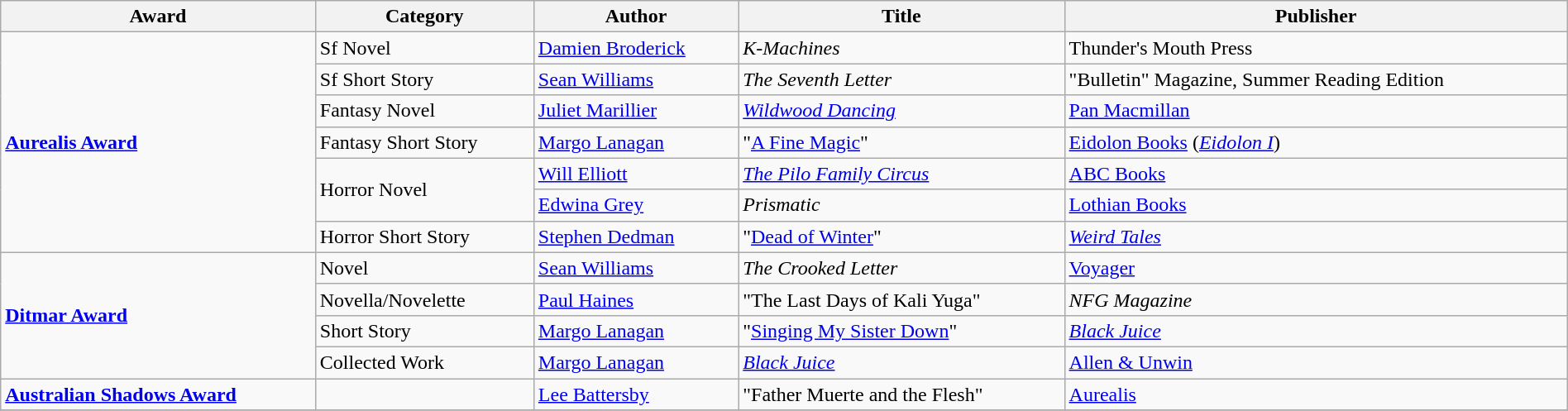<table class="wikitable" width=100%>
<tr>
<th>Award</th>
<th>Category</th>
<th>Author</th>
<th>Title</th>
<th>Publisher</th>
</tr>
<tr>
<td rowspan=7><strong><a href='#'>Aurealis Award</a></strong></td>
<td>Sf Novel</td>
<td><a href='#'>Damien Broderick</a></td>
<td><em>K-Machines</em></td>
<td>Thunder's Mouth Press</td>
</tr>
<tr>
<td>Sf Short Story</td>
<td><a href='#'>Sean Williams</a></td>
<td><em>The Seventh Letter</em></td>
<td>"Bulletin" Magazine, Summer Reading Edition</td>
</tr>
<tr>
<td>Fantasy Novel</td>
<td><a href='#'>Juliet Marillier</a></td>
<td><em><a href='#'>Wildwood Dancing</a></em></td>
<td><a href='#'>Pan Macmillan</a></td>
</tr>
<tr>
<td>Fantasy Short Story</td>
<td><a href='#'>Margo Lanagan</a></td>
<td>"<a href='#'>A Fine Magic</a>"</td>
<td><a href='#'>Eidolon Books</a> (<em><a href='#'>Eidolon I</a></em>)</td>
</tr>
<tr>
<td rowspan=2>Horror Novel</td>
<td><a href='#'>Will Elliott</a></td>
<td><em><a href='#'>The Pilo Family Circus</a></em></td>
<td><a href='#'>ABC Books</a></td>
</tr>
<tr>
<td><a href='#'>Edwina Grey</a></td>
<td><em>Prismatic</em></td>
<td><a href='#'>Lothian Books</a></td>
</tr>
<tr>
<td>Horror Short Story</td>
<td><a href='#'>Stephen Dedman</a></td>
<td>"<a href='#'>Dead of Winter</a>"</td>
<td><em><a href='#'>Weird Tales</a></em></td>
</tr>
<tr>
<td rowspan=4><strong><a href='#'>Ditmar Award</a></strong></td>
<td>Novel</td>
<td><a href='#'>Sean Williams</a></td>
<td><em>The Crooked Letter</em></td>
<td><a href='#'>Voyager</a></td>
</tr>
<tr>
<td>Novella/Novelette</td>
<td><a href='#'>Paul Haines</a></td>
<td>"The Last Days of Kali Yuga"</td>
<td><em>NFG Magazine</em></td>
</tr>
<tr>
<td>Short Story</td>
<td><a href='#'>Margo Lanagan</a></td>
<td>"<a href='#'>Singing My Sister Down</a>"</td>
<td><em><a href='#'>Black Juice</a></em></td>
</tr>
<tr>
<td>Collected Work</td>
<td><a href='#'>Margo Lanagan</a></td>
<td><em><a href='#'>Black Juice</a></em></td>
<td><a href='#'>Allen & Unwin</a></td>
</tr>
<tr>
<td><strong><a href='#'>Australian Shadows Award</a></strong></td>
<td></td>
<td><a href='#'>Lee Battersby</a></td>
<td>"Father Muerte and the Flesh"</td>
<td><a href='#'>Aurealis</a></td>
</tr>
<tr>
</tr>
</table>
